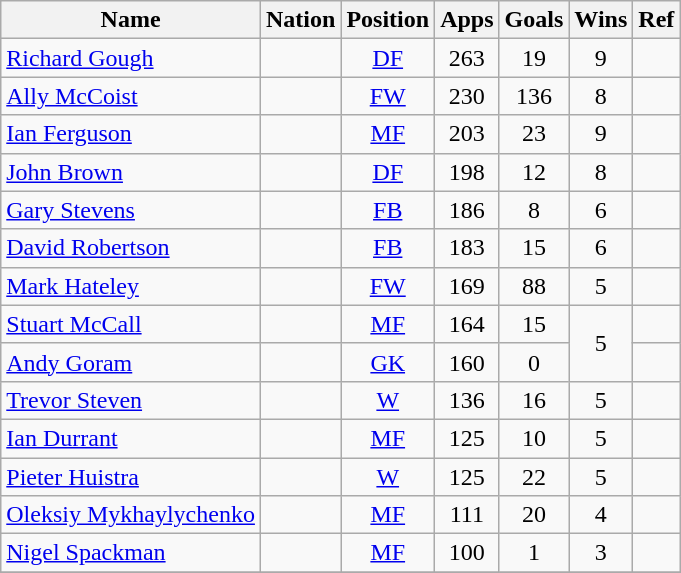<table class="wikitable sortable" style="text-align:center;">
<tr>
<th>Name</th>
<th>Nation</th>
<th>Position</th>
<th>Apps</th>
<th>Goals</th>
<th>Wins</th>
<th>Ref</th>
</tr>
<tr>
<td scope=row align=left><a href='#'>Richard Gough</a></td>
<td></td>
<td><a href='#'>DF</a></td>
<td>263</td>
<td>19</td>
<td>9</td>
<td></td>
</tr>
<tr>
<td scope=row align=left><a href='#'>Ally McCoist</a></td>
<td></td>
<td><a href='#'>FW</a></td>
<td>230</td>
<td>136</td>
<td>8</td>
<td></td>
</tr>
<tr>
<td scope=row align=left><a href='#'>Ian Ferguson</a></td>
<td></td>
<td><a href='#'>MF</a></td>
<td>203</td>
<td>23</td>
<td>9</td>
<td></td>
</tr>
<tr>
<td scope=row align=left><a href='#'>John Brown</a></td>
<td></td>
<td><a href='#'>DF</a></td>
<td>198</td>
<td>12</td>
<td>8</td>
<td></td>
</tr>
<tr>
<td scope=row align=left><a href='#'>Gary Stevens</a></td>
<td></td>
<td><a href='#'>FB</a></td>
<td>186</td>
<td>8</td>
<td>6</td>
<td></td>
</tr>
<tr>
<td scope=row align=left><a href='#'>David Robertson</a></td>
<td></td>
<td><a href='#'>FB</a></td>
<td>183</td>
<td>15</td>
<td>6</td>
<td></td>
</tr>
<tr>
<td scope=row align=left><a href='#'>Mark Hateley</a></td>
<td></td>
<td><a href='#'>FW</a></td>
<td>169</td>
<td>88</td>
<td>5</td>
<td></td>
</tr>
<tr>
<td scope=row align=left><a href='#'>Stuart McCall</a></td>
<td></td>
<td><a href='#'>MF</a></td>
<td>164</td>
<td>15</td>
<td rowspan="2">5</td>
<td></td>
</tr>
<tr>
<td scope=row align=left><a href='#'>Andy Goram</a></td>
<td></td>
<td><a href='#'>GK</a></td>
<td>160</td>
<td>0</td>
<td></td>
</tr>
<tr>
<td scope=row align=left><a href='#'>Trevor Steven</a></td>
<td></td>
<td><a href='#'>W</a></td>
<td>136</td>
<td>16</td>
<td>5</td>
<td></td>
</tr>
<tr>
<td scope=row align=left><a href='#'>Ian Durrant</a></td>
<td></td>
<td><a href='#'>MF</a></td>
<td>125</td>
<td>10</td>
<td>5</td>
<td></td>
</tr>
<tr>
<td scope=row align=left><a href='#'>Pieter Huistra</a></td>
<td></td>
<td><a href='#'>W</a></td>
<td>125</td>
<td>22</td>
<td>5</td>
<td></td>
</tr>
<tr>
<td scope=row align=left><a href='#'>Oleksiy Mykhaylychenko</a></td>
<td></td>
<td><a href='#'>MF</a></td>
<td>111</td>
<td>20</td>
<td>4</td>
<td></td>
</tr>
<tr>
<td scope=row align=left><a href='#'>Nigel Spackman</a></td>
<td></td>
<td><a href='#'>MF</a></td>
<td>100</td>
<td>1</td>
<td>3</td>
<td></td>
</tr>
<tr>
</tr>
</table>
